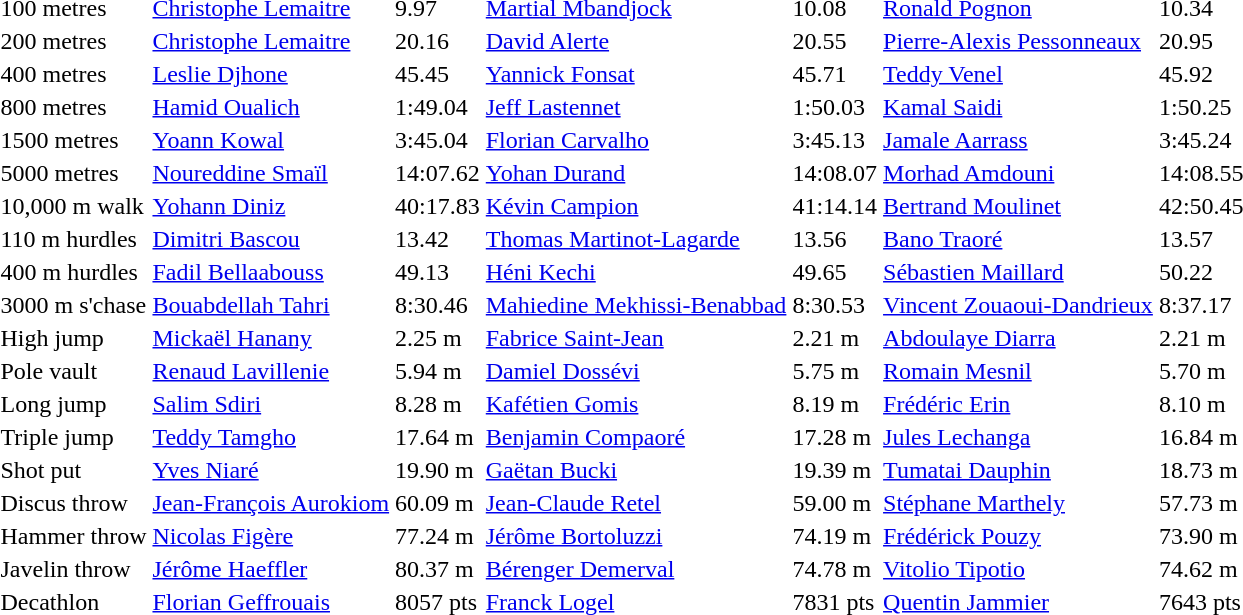<table>
<tr>
<td>100 metres</td>
<td><a href='#'>Christophe Lemaitre</a></td>
<td>9.97 </td>
<td><a href='#'>Martial Mbandjock</a></td>
<td>10.08</td>
<td><a href='#'>Ronald Pognon</a></td>
<td>10.34</td>
</tr>
<tr>
<td>200 metres</td>
<td><a href='#'>Christophe Lemaitre</a></td>
<td>20.16 </td>
<td><a href='#'>David Alerte</a></td>
<td>20.55</td>
<td><a href='#'>Pierre-Alexis Pessonneaux</a></td>
<td>20.95</td>
</tr>
<tr>
<td>400 metres</td>
<td><a href='#'>Leslie Djhone</a></td>
<td>45.45</td>
<td><a href='#'>Yannick Fonsat</a></td>
<td>45.71</td>
<td><a href='#'>Teddy Venel</a></td>
<td>45.92</td>
</tr>
<tr>
<td>800 metres</td>
<td><a href='#'>Hamid Oualich</a></td>
<td>1:49.04</td>
<td><a href='#'>Jeff Lastennet</a></td>
<td>1:50.03</td>
<td><a href='#'>Kamal Saidi</a></td>
<td>1:50.25</td>
</tr>
<tr>
<td>1500 metres</td>
<td><a href='#'>Yoann Kowal</a></td>
<td>3:45.04</td>
<td><a href='#'>Florian Carvalho</a></td>
<td>3:45.13</td>
<td><a href='#'>Jamale Aarrass</a></td>
<td>3:45.24</td>
</tr>
<tr>
<td>5000 metres</td>
<td><a href='#'>Noureddine Smaïl</a></td>
<td>14:07.62</td>
<td><a href='#'>Yohan Durand</a></td>
<td>14:08.07</td>
<td><a href='#'>Morhad Amdouni</a></td>
<td>14:08.55</td>
</tr>
<tr>
<td>10,000 m walk</td>
<td><a href='#'>Yohann Diniz</a></td>
<td>40:17.83</td>
<td><a href='#'>Kévin Campion</a></td>
<td>41:14.14</td>
<td><a href='#'>Bertrand Moulinet</a></td>
<td>42:50.45</td>
</tr>
<tr>
<td>110 m hurdles</td>
<td><a href='#'>Dimitri Bascou</a></td>
<td>13.42</td>
<td><a href='#'>Thomas Martinot-Lagarde</a></td>
<td>13.56</td>
<td><a href='#'>Bano Traoré</a></td>
<td>13.57</td>
</tr>
<tr>
<td>400 m hurdles</td>
<td><a href='#'>Fadil Bellaabouss</a></td>
<td>49.13</td>
<td><a href='#'>Héni Kechi</a></td>
<td>49.65</td>
<td><a href='#'>Sébastien Maillard</a></td>
<td>50.22</td>
</tr>
<tr>
<td>3000 m s'chase</td>
<td><a href='#'>Bouabdellah Tahri</a></td>
<td>8:30.46</td>
<td><a href='#'>Mahiedine Mekhissi-Benabbad</a></td>
<td>8:30.53</td>
<td><a href='#'>Vincent Zouaoui-Dandrieux</a></td>
<td>8:37.17</td>
</tr>
<tr>
<td>High jump</td>
<td><a href='#'>Mickaël Hanany</a></td>
<td>2.25 m</td>
<td><a href='#'>Fabrice Saint-Jean</a></td>
<td>2.21 m</td>
<td><a href='#'>Abdoulaye Diarra</a></td>
<td>2.21 m</td>
</tr>
<tr>
<td>Pole vault</td>
<td><a href='#'>Renaud Lavillenie</a></td>
<td>5.94 m </td>
<td><a href='#'>Damiel Dossévi</a></td>
<td>5.75 m</td>
<td><a href='#'>Romain Mesnil</a></td>
<td>5.70 m</td>
</tr>
<tr>
<td>Long jump</td>
<td><a href='#'>Salim Sdiri</a></td>
<td>8.28 m</td>
<td><a href='#'>Kafétien Gomis</a></td>
<td>8.19 m</td>
<td><a href='#'>Frédéric Erin</a></td>
<td>8.10 m</td>
</tr>
<tr>
<td>Triple jump</td>
<td><a href='#'>Teddy Tamgho</a></td>
<td>17.64 m</td>
<td><a href='#'>Benjamin Compaoré</a></td>
<td>17.28 m</td>
<td><a href='#'>Jules Lechanga</a></td>
<td>16.84 m</td>
</tr>
<tr>
<td>Shot put</td>
<td><a href='#'>Yves Niaré</a></td>
<td>19.90 m</td>
<td><a href='#'>Gaëtan Bucki</a></td>
<td>19.39 m</td>
<td><a href='#'>Tumatai Dauphin</a></td>
<td>18.73 m</td>
</tr>
<tr>
<td>Discus throw</td>
<td><a href='#'>Jean-François Aurokiom</a></td>
<td>60.09 m</td>
<td><a href='#'>Jean-Claude Retel</a></td>
<td>59.00 m</td>
<td><a href='#'>Stéphane Marthely</a></td>
<td>57.73 m</td>
</tr>
<tr>
<td>Hammer throw</td>
<td><a href='#'>Nicolas Figère</a></td>
<td>77.24 m</td>
<td><a href='#'>Jérôme Bortoluzzi</a></td>
<td>74.19 m</td>
<td><a href='#'>Frédérick Pouzy</a></td>
<td>73.90 m</td>
</tr>
<tr>
<td>Javelin throw</td>
<td><a href='#'>Jérôme Haeffler</a></td>
<td>80.37 m</td>
<td><a href='#'>Bérenger Demerval</a></td>
<td>74.78 m</td>
<td><a href='#'>Vitolio Tipotio</a></td>
<td>74.62 m</td>
</tr>
<tr>
<td>Decathlon</td>
<td><a href='#'>Florian Geffrouais</a></td>
<td>8057 pts</td>
<td><a href='#'>Franck Logel</a></td>
<td>7831 pts</td>
<td><a href='#'>Quentin Jammier</a></td>
<td>7643 pts</td>
</tr>
</table>
